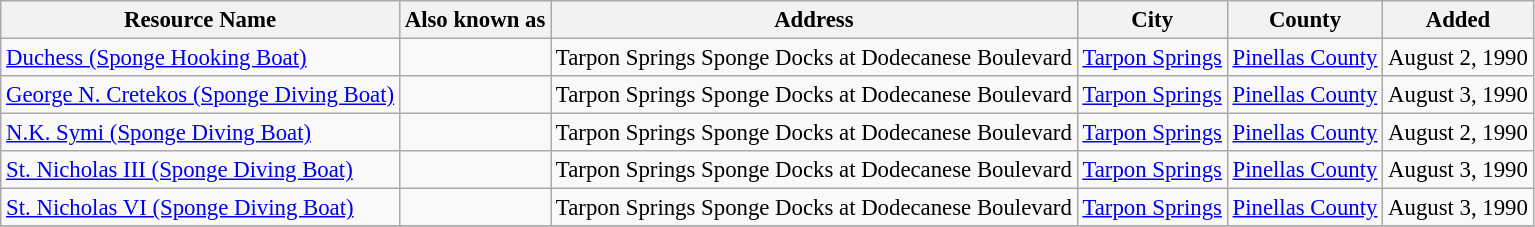<table class="wikitable" style="font-size: 95%;">
<tr>
<th>Resource Name</th>
<th>Also known as</th>
<th>Address</th>
<th>City</th>
<th>County</th>
<th>Added</th>
</tr>
<tr>
<td><a href='#'>Duchess (Sponge Hooking Boat)</a></td>
<td></td>
<td>Tarpon Springs Sponge Docks at Dodecanese Boulevard</td>
<td><a href='#'>Tarpon Springs</a></td>
<td><a href='#'>Pinellas County</a></td>
<td>August 2, 1990</td>
</tr>
<tr>
<td><a href='#'>George N. Cretekos (Sponge Diving Boat)</a></td>
<td></td>
<td>Tarpon Springs Sponge Docks at Dodecanese Boulevard</td>
<td><a href='#'>Tarpon Springs</a></td>
<td><a href='#'>Pinellas County</a></td>
<td>August 3, 1990</td>
</tr>
<tr>
<td><a href='#'>N.K. Symi (Sponge Diving Boat)</a></td>
<td></td>
<td>Tarpon Springs Sponge Docks at Dodecanese Boulevard</td>
<td><a href='#'>Tarpon Springs</a></td>
<td><a href='#'>Pinellas County</a></td>
<td>August 2, 1990</td>
</tr>
<tr>
<td><a href='#'>St. Nicholas III (Sponge Diving Boat)</a></td>
<td></td>
<td>Tarpon Springs Sponge Docks at Dodecanese Boulevard</td>
<td><a href='#'>Tarpon Springs</a></td>
<td><a href='#'>Pinellas County</a></td>
<td>August 3, 1990</td>
</tr>
<tr>
<td><a href='#'>St. Nicholas VI (Sponge Diving Boat)</a></td>
<td></td>
<td>Tarpon Springs Sponge Docks at Dodecanese Boulevard</td>
<td><a href='#'>Tarpon Springs</a></td>
<td><a href='#'>Pinellas County</a></td>
<td>August 3, 1990</td>
</tr>
<tr>
</tr>
</table>
